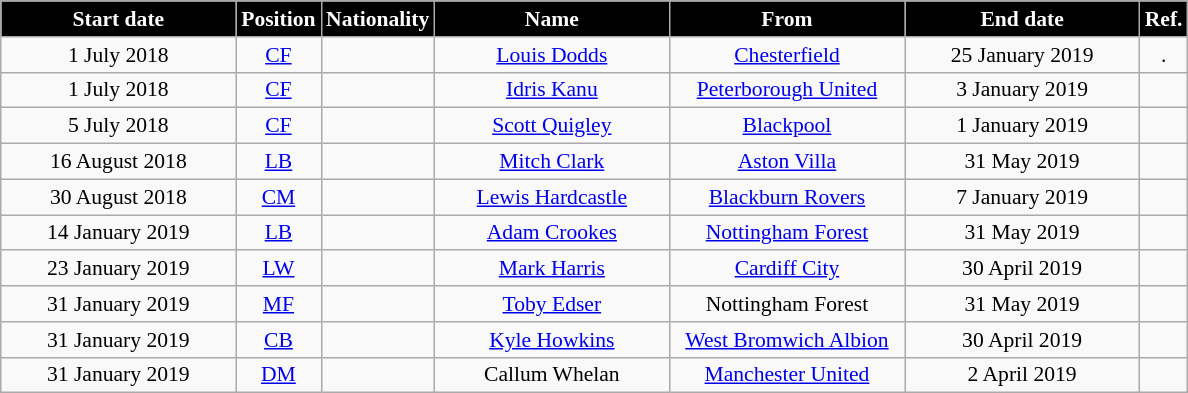<table class="wikitable" style="text-align:center; font-size:90%; ">
<tr>
<th style="background:#000000; color:#FFFFFF; width:150px;">Start date</th>
<th style="background:#000000; color:#FFFFFF; width:50px;">Position</th>
<th style="background:#000000; color:#FFFFFF; width:50px;">Nationality</th>
<th style="background:#000000; color:#FFFFFF; width:150px;">Name</th>
<th style="background:#000000; color:#FFFFFF; width:150px;">From</th>
<th style="background:#000000; color:#FFFFFF; width:150px;">End date</th>
<th style="background:#000000; color:#FFFFFF; width:25px;">Ref.</th>
</tr>
<tr>
<td>1 July 2018</td>
<td><a href='#'>CF</a></td>
<td></td>
<td><a href='#'>Louis Dodds</a></td>
<td><a href='#'>Chesterfield</a></td>
<td>25 January 2019</td>
<td>.</td>
</tr>
<tr>
<td>1 July 2018</td>
<td><a href='#'>CF</a></td>
<td></td>
<td><a href='#'>Idris Kanu</a></td>
<td><a href='#'>Peterborough United</a></td>
<td>3 January 2019</td>
<td></td>
</tr>
<tr>
<td>5 July 2018</td>
<td><a href='#'>CF</a></td>
<td></td>
<td><a href='#'>Scott Quigley</a></td>
<td><a href='#'>Blackpool</a></td>
<td>1 January 2019</td>
<td></td>
</tr>
<tr>
<td>16 August 2018</td>
<td><a href='#'>LB</a></td>
<td></td>
<td><a href='#'>Mitch Clark</a></td>
<td><a href='#'>Aston Villa</a></td>
<td>31 May 2019</td>
<td></td>
</tr>
<tr>
<td>30 August 2018</td>
<td><a href='#'>CM</a></td>
<td></td>
<td><a href='#'>Lewis Hardcastle</a></td>
<td><a href='#'>Blackburn Rovers</a></td>
<td>7 January 2019</td>
<td></td>
</tr>
<tr>
<td>14 January 2019</td>
<td><a href='#'>LB</a></td>
<td></td>
<td><a href='#'>Adam Crookes</a></td>
<td><a href='#'>Nottingham Forest</a></td>
<td>31 May 2019</td>
<td></td>
</tr>
<tr>
<td>23 January 2019</td>
<td><a href='#'>LW</a></td>
<td></td>
<td><a href='#'>Mark Harris</a></td>
<td> <a href='#'>Cardiff City</a></td>
<td>30 April 2019</td>
<td></td>
</tr>
<tr>
<td>31 January 2019</td>
<td><a href='#'>MF</a></td>
<td></td>
<td><a href='#'>Toby Edser</a></td>
<td>Nottingham Forest</td>
<td>31 May 2019</td>
<td></td>
</tr>
<tr>
<td>31 January 2019</td>
<td><a href='#'>CB</a></td>
<td></td>
<td><a href='#'>Kyle Howkins</a></td>
<td><a href='#'>West Bromwich Albion</a></td>
<td>30 April 2019</td>
<td></td>
</tr>
<tr>
<td>31 January 2019</td>
<td><a href='#'>DM</a></td>
<td></td>
<td>Callum Whelan</td>
<td><a href='#'>Manchester United</a></td>
<td>2 April 2019</td>
<td></td>
</tr>
</table>
